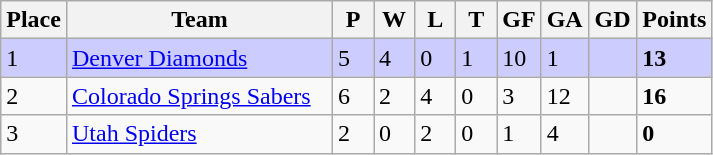<table class="wikitable">
<tr>
<th>Place</th>
<th width="170">Team</th>
<th width="20">P</th>
<th width="20">W</th>
<th width="20">L</th>
<th width="20">T</th>
<th width="20">GF</th>
<th width="20">GA</th>
<th width="25">GD</th>
<th>Points</th>
</tr>
<tr bgcolor=#ccccff>
<td>1</td>
<td><a href='#'>Denver Diamonds</a></td>
<td>5</td>
<td>4</td>
<td>0</td>
<td>1</td>
<td>10</td>
<td>1</td>
<td></td>
<td><strong>13</strong></td>
</tr>
<tr>
<td>2</td>
<td><a href='#'>Colorado Springs Sabers</a></td>
<td>6</td>
<td>2</td>
<td>4</td>
<td>0</td>
<td>3</td>
<td>12</td>
<td></td>
<td><strong>16</strong></td>
</tr>
<tr>
<td>3</td>
<td><a href='#'>Utah Spiders</a></td>
<td>2</td>
<td>0</td>
<td>2</td>
<td>0</td>
<td>1</td>
<td>4</td>
<td></td>
<td><strong>0</strong></td>
</tr>
</table>
